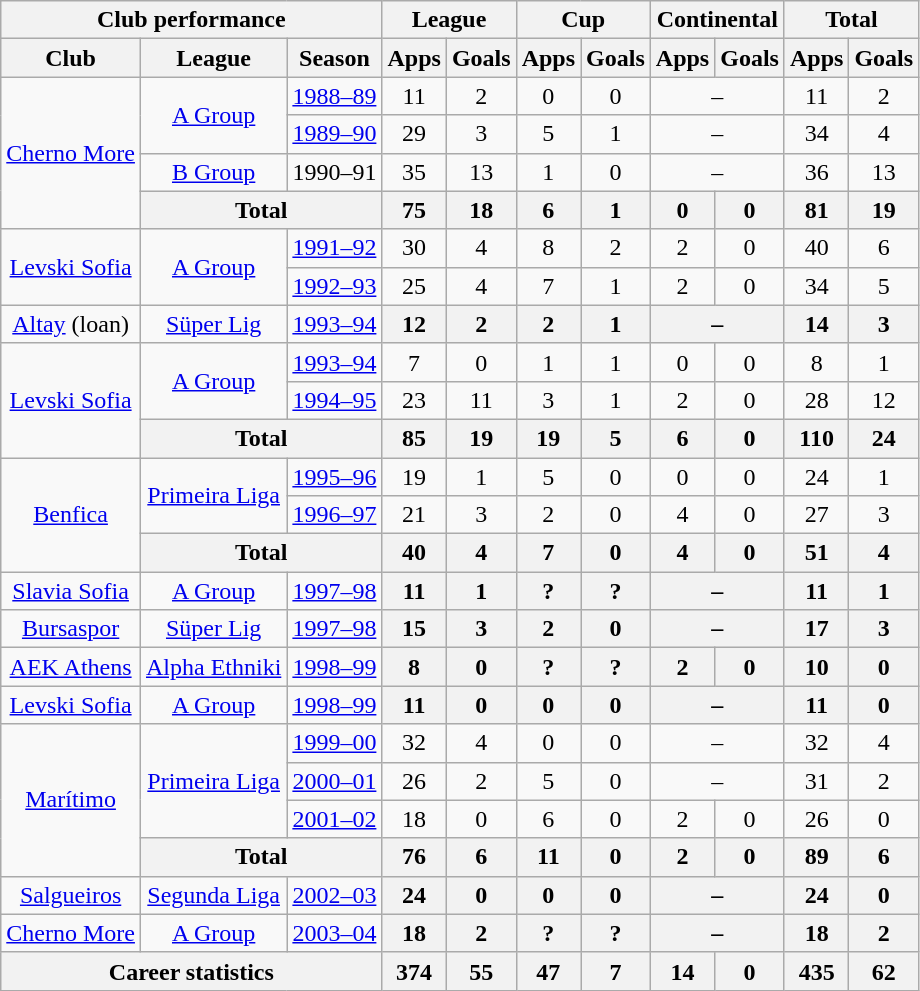<table class="wikitable" style="text-align: center">
<tr>
<th Colspan="3">Club performance</th>
<th Colspan="2">League</th>
<th Colspan="2">Cup</th>
<th Colspan="2">Continental</th>
<th colspan="2">Total</th>
</tr>
<tr>
<th>Club</th>
<th>League</th>
<th>Season</th>
<th>Apps</th>
<th>Goals</th>
<th>Apps</th>
<th>Goals</th>
<th>Apps</th>
<th>Goals</th>
<th>Apps</th>
<th>Goals</th>
</tr>
<tr>
<td rowspan="4" valign="center"><a href='#'>Cherno More</a></td>
<td rowspan="2"><a href='#'>A Group</a></td>
<td><a href='#'>1988–89</a></td>
<td>11</td>
<td>2</td>
<td>0</td>
<td>0</td>
<td colspan="2">–</td>
<td>11</td>
<td>2</td>
</tr>
<tr>
<td><a href='#'>1989–90</a></td>
<td>29</td>
<td>3</td>
<td>5</td>
<td>1</td>
<td colspan="2">–</td>
<td>34</td>
<td>4</td>
</tr>
<tr>
<td rowspan="1"><a href='#'>B Group</a></td>
<td>1990–91</td>
<td>35</td>
<td>13</td>
<td>1</td>
<td>0</td>
<td colspan="2">–</td>
<td>36</td>
<td>13</td>
</tr>
<tr>
<th colspan=2>Total</th>
<th>75</th>
<th>18</th>
<th>6</th>
<th>1</th>
<th>0</th>
<th>0</th>
<th>81</th>
<th>19</th>
</tr>
<tr>
<td rowspan="2" valign="center"><a href='#'>Levski Sofia</a></td>
<td rowspan="2"><a href='#'>A Group</a></td>
<td><a href='#'>1991–92</a></td>
<td>30</td>
<td>4</td>
<td>8</td>
<td>2</td>
<td>2</td>
<td>0</td>
<td>40</td>
<td>6</td>
</tr>
<tr>
<td><a href='#'>1992–93</a></td>
<td>25</td>
<td>4</td>
<td>7</td>
<td>1</td>
<td>2</td>
<td>0</td>
<td>34</td>
<td>5</td>
</tr>
<tr>
<td rowspan="1" valign="center"><a href='#'>Altay</a> (loan)</td>
<td rowspan="1"><a href='#'>Süper Lig</a></td>
<td><a href='#'>1993–94</a></td>
<th>12</th>
<th>2</th>
<th>2</th>
<th>1</th>
<th colspan="2">–</th>
<th>14</th>
<th>3</th>
</tr>
<tr>
<td rowspan="3" valign="center"><a href='#'>Levski Sofia</a></td>
<td rowspan="2"><a href='#'>A Group</a></td>
<td><a href='#'>1993–94</a></td>
<td>7</td>
<td>0</td>
<td>1</td>
<td>1</td>
<td>0</td>
<td>0</td>
<td>8</td>
<td>1</td>
</tr>
<tr>
<td><a href='#'>1994–95</a></td>
<td>23</td>
<td>11</td>
<td>3</td>
<td>1</td>
<td>2</td>
<td>0</td>
<td>28</td>
<td>12</td>
</tr>
<tr>
<th colspan=2>Total</th>
<th>85</th>
<th>19</th>
<th>19</th>
<th>5</th>
<th>6</th>
<th>0</th>
<th>110</th>
<th>24</th>
</tr>
<tr>
<td rowspan="3" valign="center"><a href='#'>Benfica</a></td>
<td rowspan="2"><a href='#'>Primeira Liga</a></td>
<td><a href='#'>1995–96</a></td>
<td>19</td>
<td>1</td>
<td>5</td>
<td>0</td>
<td>0</td>
<td>0</td>
<td>24</td>
<td>1</td>
</tr>
<tr>
<td><a href='#'>1996–97</a></td>
<td>21</td>
<td>3</td>
<td>2</td>
<td>0</td>
<td>4</td>
<td>0</td>
<td>27</td>
<td>3</td>
</tr>
<tr>
<th colspan=2>Total</th>
<th>40</th>
<th>4</th>
<th>7</th>
<th>0</th>
<th>4</th>
<th>0</th>
<th>51</th>
<th>4</th>
</tr>
<tr>
<td rowspan="1" valign="center"><a href='#'>Slavia Sofia</a></td>
<td rowspan="1"><a href='#'>A Group</a></td>
<td><a href='#'>1997–98</a></td>
<th>11</th>
<th>1</th>
<th>?</th>
<th>?</th>
<th colspan="2">–</th>
<th>11</th>
<th>1</th>
</tr>
<tr>
<td rowspan="1" valign="center"><a href='#'>Bursaspor</a></td>
<td rowspan="1"><a href='#'>Süper Lig</a></td>
<td><a href='#'>1997–98</a></td>
<th>15</th>
<th>3</th>
<th>2</th>
<th>0</th>
<th colspan="2">–</th>
<th>17</th>
<th>3</th>
</tr>
<tr>
<td rowspan="1" valign="center"><a href='#'>AEK Athens</a></td>
<td rowspan="1"><a href='#'>Alpha Ethniki</a></td>
<td><a href='#'>1998–99</a></td>
<th>8</th>
<th>0</th>
<th>?</th>
<th>?</th>
<th>2</th>
<th>0</th>
<th>10</th>
<th>0</th>
</tr>
<tr>
<td rowspan="1" valign="center"><a href='#'>Levski Sofia</a></td>
<td rowspan="1"><a href='#'>A Group</a></td>
<td><a href='#'>1998–99</a></td>
<th>11</th>
<th>0</th>
<th>0</th>
<th>0</th>
<th colspan="2">–</th>
<th>11</th>
<th>0</th>
</tr>
<tr>
<td rowspan="4" valign="center"><a href='#'>Marítimo</a></td>
<td rowspan="3"><a href='#'>Primeira Liga</a></td>
<td><a href='#'>1999–00</a></td>
<td>32</td>
<td>4</td>
<td>0</td>
<td>0</td>
<td colspan="2">–</td>
<td>32</td>
<td>4</td>
</tr>
<tr>
<td><a href='#'>2000–01</a></td>
<td>26</td>
<td>2</td>
<td>5</td>
<td>0</td>
<td colspan="2">–</td>
<td>31</td>
<td>2</td>
</tr>
<tr>
<td><a href='#'>2001–02</a></td>
<td>18</td>
<td>0</td>
<td>6</td>
<td>0</td>
<td>2</td>
<td>0</td>
<td>26</td>
<td>0</td>
</tr>
<tr>
<th colspan=2>Total</th>
<th>76</th>
<th>6</th>
<th>11</th>
<th>0</th>
<th>2</th>
<th>0</th>
<th>89</th>
<th>6</th>
</tr>
<tr>
<td rowspan="1" valign="center"><a href='#'>Salgueiros</a></td>
<td rowspan="1"><a href='#'>Segunda Liga</a></td>
<td><a href='#'>2002–03</a></td>
<th>24</th>
<th>0</th>
<th>0</th>
<th>0</th>
<th colspan="2">–</th>
<th>24</th>
<th>0</th>
</tr>
<tr>
<td rowspan="1" valign="center"><a href='#'>Cherno More</a></td>
<td rowspan="1"><a href='#'>A Group</a></td>
<td><a href='#'>2003–04</a></td>
<th>18</th>
<th>2</th>
<th>?</th>
<th>?</th>
<th colspan="2">–</th>
<th>18</th>
<th>2</th>
</tr>
<tr>
<th colspan="3">Career statistics</th>
<th>374</th>
<th>55</th>
<th>47</th>
<th>7</th>
<th>14</th>
<th>0</th>
<th>435</th>
<th>62</th>
</tr>
</table>
